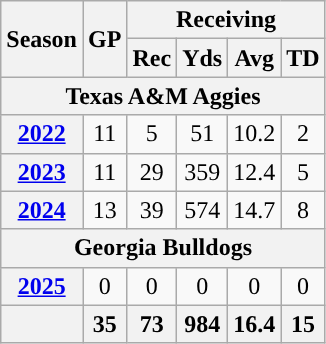<table class="wikitable" style="text-align:center;">
<tr>
<th rowspan="2">Season</th>
<th rowspan="2">GP</th>
<th colspan="4">Receiving</th>
</tr>
<tr>
<th>Rec</th>
<th>Yds</th>
<th>Avg</th>
<th>TD</th>
</tr>
<tr>
<th colspan="11">Texas A&M Aggies</th>
</tr>
<tr>
<th><a href='#'>2022</a></th>
<td>11</td>
<td>5</td>
<td>51</td>
<td>10.2</td>
<td>2</td>
</tr>
<tr>
<th><a href='#'>2023</a></th>
<td>11</td>
<td>29</td>
<td>359</td>
<td>12.4</td>
<td>5</td>
</tr>
<tr>
<th><a href='#'>2024</a></th>
<td>13</td>
<td>39</td>
<td>574</td>
<td>14.7</td>
<td>8</td>
</tr>
<tr>
<th colspan="11">Georgia Bulldogs</th>
</tr>
<tr>
<th><a href='#'>2025</a></th>
<td>0</td>
<td>0</td>
<td>0</td>
<td>0</td>
<td>0</td>
</tr>
<tr>
<th></th>
<th>35</th>
<th>73</th>
<th>984</th>
<th>16.4</th>
<th>15</th>
</tr>
</table>
